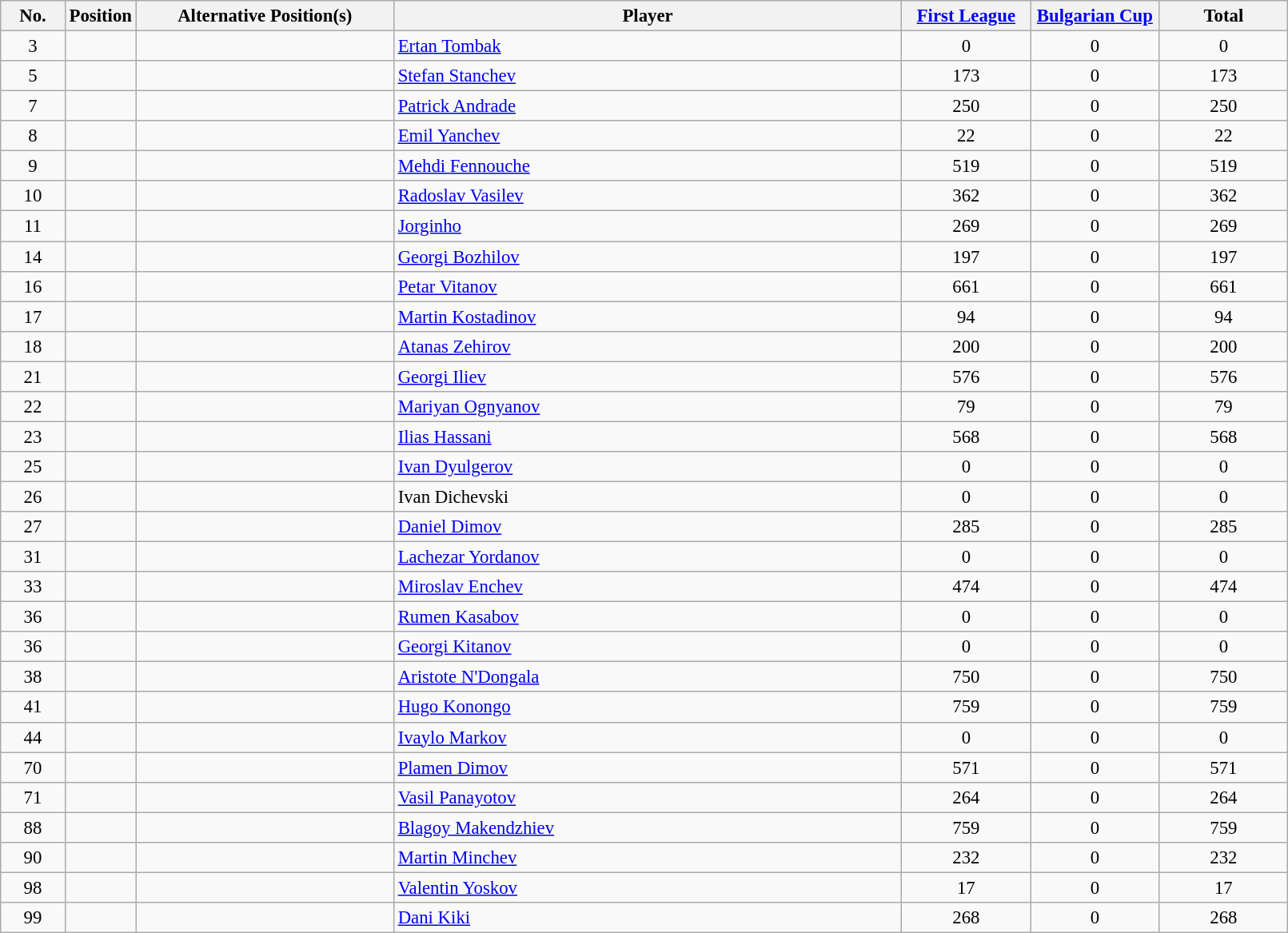<table class="wikitable sortable" style="width:85%; text-align:center; font-size:95%;">
<tr>
<th style="width:5%;">No.</th>
<th style="width:5%;">Position</th>
<th style="width:20%;">Alternative Position(s)</th>
<th>Player</th>
<th style="width:10%;"><a href='#'>First League</a></th>
<th style="width:10%;"><a href='#'>Bulgarian Cup</a></th>
<th style="width:10%;">Total</th>
</tr>
<tr>
<td>3</td>
<td></td>
<td></td>
<td style="text-align:left;"> <a href='#'>Ertan Tombak</a></td>
<td>0</td>
<td>0</td>
<td>0</td>
</tr>
<tr>
<td>5</td>
<td></td>
<td></td>
<td style="text-align:left;"> <a href='#'>Stefan Stanchev</a></td>
<td>173</td>
<td>0</td>
<td>173</td>
</tr>
<tr>
<td>7</td>
<td></td>
<td></td>
<td style="text-align:left;"> <a href='#'>Patrick Andrade</a></td>
<td>250</td>
<td>0</td>
<td>250</td>
</tr>
<tr>
<td>8</td>
<td></td>
<td></td>
<td style="text-align:left;"> <a href='#'>Emil Yanchev</a></td>
<td>22</td>
<td>0</td>
<td>22</td>
</tr>
<tr>
<td>9</td>
<td></td>
<td></td>
<td style="text-align:left;"> <a href='#'>Mehdi Fennouche</a></td>
<td>519</td>
<td>0</td>
<td>519</td>
</tr>
<tr>
<td>10</td>
<td></td>
<td></td>
<td style="text-align:left;"> <a href='#'>Radoslav Vasilev</a></td>
<td>362</td>
<td>0</td>
<td>362</td>
</tr>
<tr>
<td>11</td>
<td></td>
<td></td>
<td style="text-align:left;"> <a href='#'>Jorginho</a></td>
<td>269</td>
<td>0</td>
<td>269</td>
</tr>
<tr>
<td>14</td>
<td></td>
<td></td>
<td style="text-align:left;"> <a href='#'>Georgi Bozhilov</a></td>
<td>197</td>
<td>0</td>
<td>197</td>
</tr>
<tr>
<td>16</td>
<td></td>
<td></td>
<td style="text-align:left;"> <a href='#'>Petar Vitanov</a></td>
<td>661</td>
<td>0</td>
<td>661</td>
</tr>
<tr>
<td>17</td>
<td></td>
<td></td>
<td style="text-align:left;"> <a href='#'>Martin Kostadinov</a></td>
<td>94</td>
<td>0</td>
<td>94</td>
</tr>
<tr>
<td>18</td>
<td></td>
<td></td>
<td style="text-align:left;"> <a href='#'>Atanas Zehirov</a></td>
<td>200</td>
<td>0</td>
<td>200</td>
</tr>
<tr>
<td>21</td>
<td></td>
<td></td>
<td style="text-align:left;"> <a href='#'>Georgi Iliev</a></td>
<td>576</td>
<td>0</td>
<td>576</td>
</tr>
<tr>
<td>22</td>
<td></td>
<td></td>
<td style="text-align:left;"> <a href='#'>Mariyan Ognyanov</a></td>
<td>79</td>
<td>0</td>
<td>79</td>
</tr>
<tr>
<td>23</td>
<td></td>
<td></td>
<td style="text-align:left;"> <a href='#'>Ilias Hassani</a></td>
<td>568</td>
<td>0</td>
<td>568</td>
</tr>
<tr>
<td>25</td>
<td></td>
<td></td>
<td style="text-align:left;"> <a href='#'>Ivan Dyulgerov</a></td>
<td>0</td>
<td>0</td>
<td>0</td>
</tr>
<tr>
<td>26</td>
<td></td>
<td></td>
<td style="text-align:left;"> Ivan Dichevski</td>
<td>0</td>
<td>0</td>
<td>0</td>
</tr>
<tr>
<td>27</td>
<td></td>
<td></td>
<td style="text-align:left;"> <a href='#'>Daniel Dimov</a></td>
<td>285</td>
<td>0</td>
<td>285</td>
</tr>
<tr>
<td>31</td>
<td></td>
<td></td>
<td style="text-align:left;"> <a href='#'>Lachezar Yordanov</a></td>
<td>0</td>
<td>0</td>
<td>0</td>
</tr>
<tr>
<td>33</td>
<td></td>
<td></td>
<td style="text-align:left;"> <a href='#'>Miroslav Enchev</a></td>
<td>474</td>
<td>0</td>
<td>474</td>
</tr>
<tr>
<td>36</td>
<td></td>
<td></td>
<td style="text-align:left;"> <a href='#'>Rumen Kasabov</a></td>
<td>0</td>
<td>0</td>
<td>0</td>
</tr>
<tr>
<td>36</td>
<td></td>
<td></td>
<td style="text-align:left;"> <a href='#'>Georgi Kitanov</a></td>
<td>0</td>
<td>0</td>
<td>0</td>
</tr>
<tr>
<td>38</td>
<td></td>
<td></td>
<td style="text-align:left;"> <a href='#'>Aristote N'Dongala</a></td>
<td>750</td>
<td>0</td>
<td>750</td>
</tr>
<tr>
<td>41</td>
<td></td>
<td></td>
<td style="text-align:left;"> <a href='#'>Hugo Konongo</a></td>
<td>759</td>
<td>0</td>
<td>759</td>
</tr>
<tr>
<td>44</td>
<td></td>
<td></td>
<td style="text-align:left;"> <a href='#'>Ivaylo Markov</a></td>
<td>0</td>
<td>0</td>
<td>0</td>
</tr>
<tr>
<td>70</td>
<td></td>
<td></td>
<td style="text-align:left;"> <a href='#'>Plamen Dimov</a></td>
<td>571</td>
<td>0</td>
<td>571</td>
</tr>
<tr>
<td>71</td>
<td></td>
<td></td>
<td style="text-align:left;"> <a href='#'>Vasil Panayotov</a></td>
<td>264</td>
<td>0</td>
<td>264</td>
</tr>
<tr>
<td>88</td>
<td></td>
<td></td>
<td style="text-align:left;"> <a href='#'>Blagoy Makendzhiev</a></td>
<td>759</td>
<td>0</td>
<td>759</td>
</tr>
<tr>
<td>90</td>
<td></td>
<td></td>
<td style="text-align:left;"> <a href='#'>Martin Minchev</a></td>
<td>232</td>
<td>0</td>
<td>232</td>
</tr>
<tr>
<td>98</td>
<td></td>
<td></td>
<td style="text-align:left;"> <a href='#'>Valentin Yoskov</a></td>
<td>17</td>
<td>0</td>
<td>17</td>
</tr>
<tr>
<td>99</td>
<td></td>
<td></td>
<td style="text-align:left;"> <a href='#'>Dani Kiki</a></td>
<td>268</td>
<td>0</td>
<td>268</td>
</tr>
</table>
